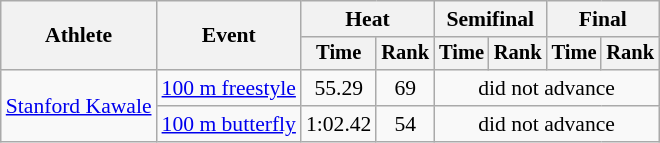<table class=wikitable style="font-size:90%">
<tr>
<th rowspan="2">Athlete</th>
<th rowspan="2">Event</th>
<th colspan="2">Heat</th>
<th colspan="2">Semifinal</th>
<th colspan="2">Final</th>
</tr>
<tr style="font-size:95%">
<th>Time</th>
<th>Rank</th>
<th>Time</th>
<th>Rank</th>
<th>Time</th>
<th>Rank</th>
</tr>
<tr align=center>
<td align=left rowspan=2><a href='#'>Stanford Kawale</a></td>
<td align=left><a href='#'>100 m freestyle</a></td>
<td>55.29</td>
<td>69</td>
<td colspan=4>did not advance</td>
</tr>
<tr align=center>
<td align=left><a href='#'>100 m butterfly</a></td>
<td>1:02.42</td>
<td>54</td>
<td colspan=4>did not advance</td>
</tr>
</table>
